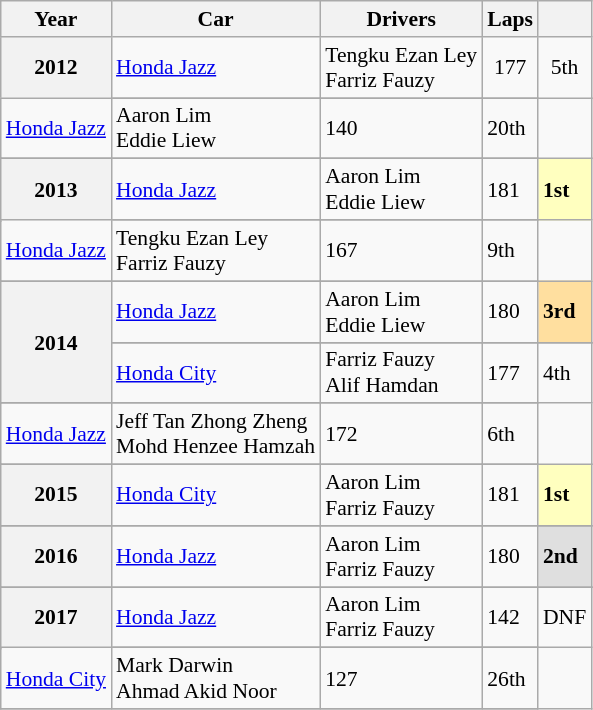<table class="wikitable" style="font-size:90%">
<tr>
<th>Year</th>
<th>Car</th>
<th>Drivers</th>
<th>Laps</th>
<th></th>
</tr>
<tr align="center">
<th rowspan="2">2012</th>
<td align="left"><a href='#'>Honda Jazz</a></td>
<td align="left"> Tengku Ezan Ley<br> Farriz Fauzy</td>
<td>177</td>
<td>5th</td>
</tr>
<tr align="center">
</tr>
<tr>
<td align="left"><a href='#'>Honda Jazz</a></td>
<td align="left"> Aaron Lim<br> Eddie Liew</td>
<td>140</td>
<td>20th</td>
</tr>
<tr align="center">
</tr>
<tr>
<th rowspan="2">2013</th>
<td align="left"><a href='#'>Honda Jazz</a></td>
<td align="left"> Aaron Lim<br> Eddie Liew</td>
<td>181</td>
<td style="background:#ffffbf;"><strong>1st</strong></td>
</tr>
<tr align="center">
</tr>
<tr>
<td align="left"><a href='#'>Honda Jazz</a></td>
<td align="left"> Tengku Ezan Ley<br> Farriz Fauzy</td>
<td>167</td>
<td>9th</td>
</tr>
<tr align="center">
</tr>
<tr>
<th rowspan="3">2014</th>
<td align="left"><a href='#'>Honda Jazz</a></td>
<td align="left"> Aaron Lim<br> Eddie Liew</td>
<td>180</td>
<td style="background:#ffdf9f;"><strong>3rd</strong></td>
</tr>
<tr align="center">
</tr>
<tr>
<td align="left"><a href='#'>Honda City</a></td>
<td align="left"> Farriz Fauzy<br> Alif Hamdan</td>
<td>177</td>
<td>4th</td>
</tr>
<tr align="center">
</tr>
<tr>
<td align="left"><a href='#'>Honda Jazz</a></td>
<td align="left"> Jeff Tan Zhong Zheng<br> Mohd Henzee Hamzah</td>
<td>172</td>
<td>6th</td>
</tr>
<tr align="center">
</tr>
<tr>
<th rowspan="1">2015</th>
<td align="left"><a href='#'>Honda City</a></td>
<td align="left"> Aaron Lim<br> Farriz Fauzy</td>
<td>181</td>
<td style="background:#ffffbf;"><strong>1st</strong></td>
</tr>
<tr align="center">
</tr>
<tr>
<th rowspan="1">2016</th>
<td align="left"><a href='#'>Honda Jazz</a></td>
<td align="left"> Aaron Lim<br> Farriz Fauzy</td>
<td>180</td>
<td style="background:#dfdfdf;"><strong>2nd</strong></td>
</tr>
<tr align="center">
</tr>
<tr>
<th rowspan="2">2017</th>
<td align="left"><a href='#'>Honda Jazz</a></td>
<td align="left"> Aaron Lim<br> Farriz Fauzy</td>
<td>142</td>
<td>DNF</td>
</tr>
<tr align="center">
</tr>
<tr>
<td align="left"><a href='#'>Honda City</a></td>
<td align="left"> Mark Darwin<br> Ahmad Akid Noor</td>
<td>127</td>
<td>26th</td>
</tr>
<tr align="center">
</tr>
</table>
